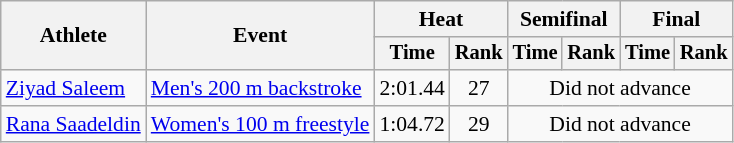<table class=wikitable style="font-size:90%">
<tr>
<th rowspan="2">Athlete</th>
<th rowspan="2">Event</th>
<th colspan="2">Heat</th>
<th colspan="2">Semifinal</th>
<th colspan="2">Final</th>
</tr>
<tr style="font-size:95%">
<th>Time</th>
<th>Rank</th>
<th>Time</th>
<th>Rank</th>
<th>Time</th>
<th>Rank</th>
</tr>
<tr align=center>
<td align=left><a href='#'>Ziyad Saleem</a></td>
<td align=left><a href='#'>Men's 200 m backstroke</a></td>
<td>2:01.44</td>
<td>27</td>
<td colspan="4">Did not advance</td>
</tr>
<tr align=center>
<td align=left><a href='#'>Rana Saadeldin</a></td>
<td align=left><a href='#'>Women's 100 m freestyle</a></td>
<td>1:04.72</td>
<td>29</td>
<td colspan="4">Did not advance</td>
</tr>
</table>
